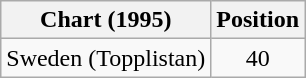<table class="wikitable">
<tr>
<th>Chart (1995)</th>
<th>Position</th>
</tr>
<tr>
<td align="left">Sweden (Topplistan)</td>
<td align="center">40</td>
</tr>
</table>
